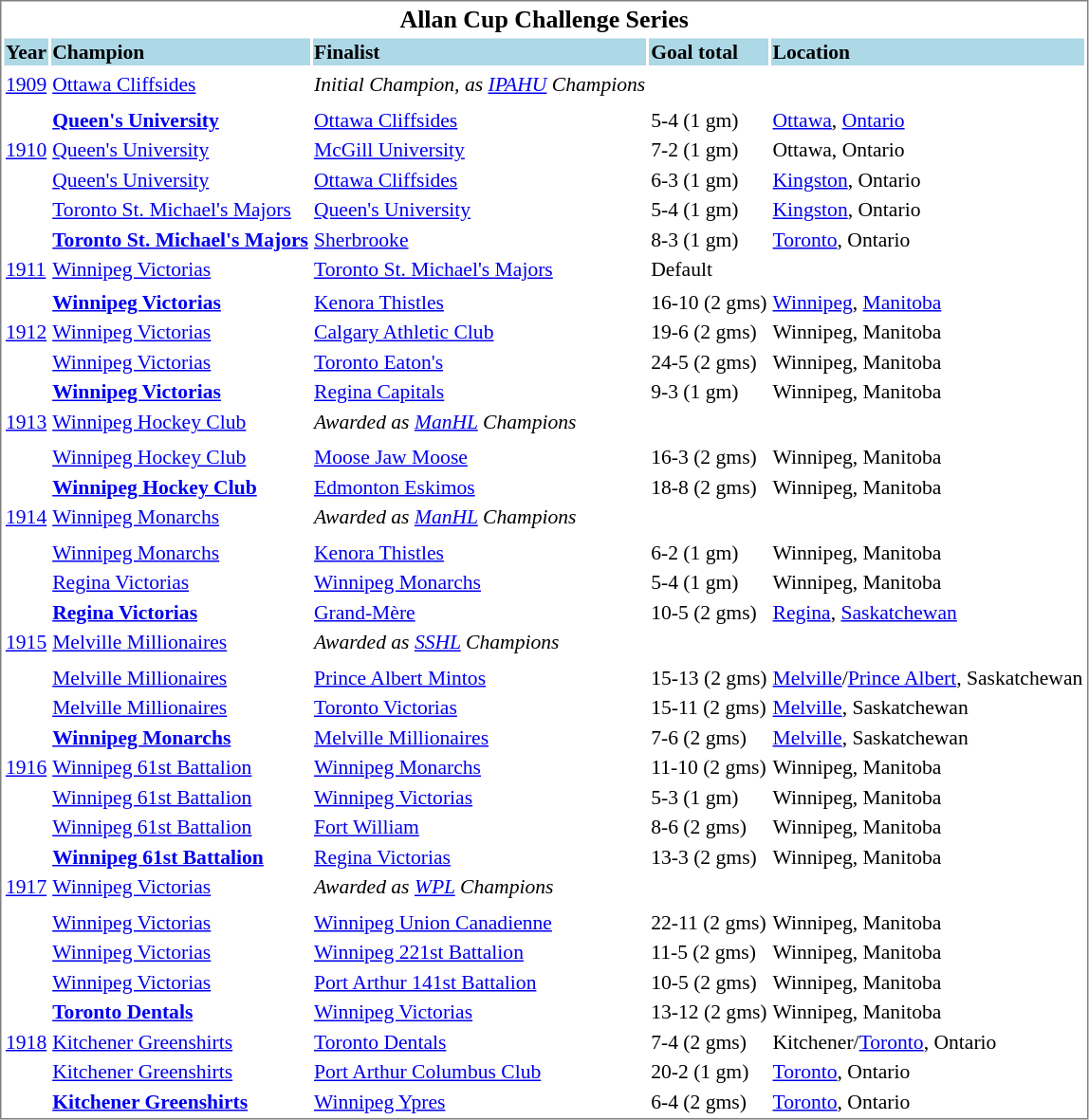<table cellpadding="0">
<tr align="left" style="vertical-align: top">
<td></td>
<td><br><table cellpadding="1" style="font-size: 90%; border: 1px solid gray;">
<tr align="center" style="font-size: larger;">
<td colspan=5><strong>Allan Cup Challenge Series</strong></td>
</tr>
<tr style="background:lightblue;">
<td><strong>Year</strong></td>
<td><strong>Champion</strong></td>
<td><strong>Finalist</strong></td>
<td><strong>Goal total</strong></td>
<td><strong>Location</strong></td>
</tr>
<tr align="center" style="vertical-align: middle;" style="background:lightblue;">
</tr>
<tr bgcolor=>
<td><a href='#'>1909</a></td>
<td><a href='#'>Ottawa Cliffsides</a></td>
<td><em>Initial Champion, as <a href='#'>IPAHU</a> Champions</em></td>
</tr>
<tr ->
</tr>
<tr ->
</tr>
<tr bgcolor=>
<td></td>
<td><strong><a href='#'>Queen's University</a></strong></td>
<td><a href='#'>Ottawa Cliffsides</a></td>
<td>5-4 (1 gm)</td>
<td><a href='#'>Ottawa</a>, <a href='#'>Ontario</a></td>
</tr>
<tr bgcolor=>
<td><a href='#'>1910</a></td>
<td><a href='#'>Queen's University</a></td>
<td><a href='#'>McGill University</a></td>
<td>7-2 (1 gm)</td>
<td>Ottawa, Ontario</td>
</tr>
<tr bgcolor=>
<td></td>
<td><a href='#'>Queen's University</a></td>
<td><a href='#'>Ottawa Cliffsides</a></td>
<td>6-3 (1 gm)</td>
<td><a href='#'>Kingston</a>, Ontario</td>
</tr>
<tr bgcolor=>
<td></td>
<td><a href='#'>Toronto St. Michael's Majors</a></td>
<td><a href='#'>Queen's University</a></td>
<td>5-4 (1 gm)</td>
<td><a href='#'>Kingston</a>, Ontario</td>
</tr>
<tr bgcolor=>
<td></td>
<td><strong><a href='#'>Toronto St. Michael's Majors</a></strong></td>
<td><a href='#'>Sherbrooke</a></td>
<td>8-3 (1 gm)</td>
<td><a href='#'>Toronto</a>, Ontario</td>
</tr>
<tr bgcolor=>
<td><a href='#'>1911</a></td>
<td><a href='#'>Winnipeg Victorias</a></td>
<td><a href='#'>Toronto St. Michael's Majors</a></td>
<td>Default</td>
</tr>
<tr ->
</tr>
<tr bgcolor=>
<td></td>
<td><strong><a href='#'>Winnipeg Victorias</a></strong></td>
<td><a href='#'>Kenora Thistles</a></td>
<td>16-10 (2 gms)</td>
<td><a href='#'>Winnipeg</a>, <a href='#'>Manitoba</a></td>
</tr>
<tr bgcolor=>
<td><a href='#'>1912</a></td>
<td><a href='#'>Winnipeg Victorias</a></td>
<td><a href='#'>Calgary Athletic Club</a></td>
<td>19-6 (2 gms)</td>
<td>Winnipeg, Manitoba</td>
</tr>
<tr bgcolor=>
<td></td>
<td><a href='#'>Winnipeg Victorias</a></td>
<td><a href='#'>Toronto Eaton's</a></td>
<td>24-5 (2 gms)</td>
<td>Winnipeg, Manitoba</td>
</tr>
<tr bgcolor=>
<td></td>
<td><strong><a href='#'>Winnipeg Victorias</a></strong></td>
<td><a href='#'>Regina Capitals</a></td>
<td>9-3 (1 gm)</td>
<td>Winnipeg, Manitoba</td>
</tr>
<tr bgcolor=>
<td><a href='#'>1913</a></td>
<td><a href='#'>Winnipeg Hockey Club</a></td>
<td><em>Awarded as <a href='#'>ManHL</a> Champions</em></td>
</tr>
<tr ->
</tr>
<tr ->
</tr>
<tr bgcolor=>
<td></td>
<td><a href='#'>Winnipeg Hockey Club</a></td>
<td><a href='#'>Moose Jaw Moose</a></td>
<td>16-3 (2 gms)</td>
<td>Winnipeg, Manitoba</td>
</tr>
<tr bgcolor=>
<td></td>
<td><strong><a href='#'>Winnipeg Hockey Club</a></strong></td>
<td><a href='#'>Edmonton Eskimos</a></td>
<td>18-8 (2 gms)</td>
<td>Winnipeg, Manitoba</td>
</tr>
<tr bgcolor=>
<td><a href='#'>1914</a></td>
<td><a href='#'>Winnipeg Monarchs</a></td>
<td><em>Awarded as <a href='#'>ManHL</a> Champions</em></td>
</tr>
<tr ->
</tr>
<tr ->
</tr>
<tr bgcolor=>
<td></td>
<td><a href='#'>Winnipeg Monarchs</a></td>
<td><a href='#'>Kenora Thistles</a></td>
<td>6-2 (1 gm)</td>
<td>Winnipeg, Manitoba</td>
</tr>
<tr bgcolor=>
<td></td>
<td><a href='#'>Regina Victorias</a></td>
<td><a href='#'>Winnipeg Monarchs</a></td>
<td>5-4 (1 gm)</td>
<td>Winnipeg, Manitoba</td>
</tr>
<tr bgcolor=>
<td></td>
<td><strong><a href='#'>Regina Victorias</a></strong></td>
<td><a href='#'>Grand-Mère</a></td>
<td>10-5 (2 gms)</td>
<td><a href='#'>Regina</a>, <a href='#'>Saskatchewan</a></td>
</tr>
<tr bgcolor=>
<td><a href='#'>1915</a></td>
<td><a href='#'>Melville Millionaires</a></td>
<td><em>Awarded as <a href='#'>SSHL</a> Champions</em></td>
</tr>
<tr ->
</tr>
<tr ->
</tr>
<tr bgcolor=>
<td></td>
<td><a href='#'>Melville Millionaires</a></td>
<td><a href='#'>Prince Albert Mintos</a></td>
<td>15-13 (2 gms)</td>
<td><a href='#'>Melville</a>/<a href='#'>Prince Albert</a>, Saskatchewan</td>
</tr>
<tr bgcolor=>
<td></td>
<td><a href='#'>Melville Millionaires</a></td>
<td><a href='#'>Toronto Victorias</a></td>
<td>15-11 (2 gms)</td>
<td><a href='#'>Melville</a>, Saskatchewan</td>
</tr>
<tr bgcolor=>
<td></td>
<td><strong><a href='#'>Winnipeg Monarchs</a></strong></td>
<td><a href='#'>Melville Millionaires</a></td>
<td>7-6 (2 gms)</td>
<td><a href='#'>Melville</a>, Saskatchewan</td>
</tr>
<tr bgcolor=>
<td><a href='#'>1916</a></td>
<td><a href='#'>Winnipeg 61st Battalion</a></td>
<td><a href='#'>Winnipeg Monarchs</a></td>
<td>11-10 (2 gms)</td>
<td>Winnipeg, Manitoba</td>
</tr>
<tr bgcolor=>
<td></td>
<td><a href='#'>Winnipeg 61st Battalion</a></td>
<td><a href='#'>Winnipeg Victorias</a></td>
<td>5-3 (1 gm)</td>
<td>Winnipeg, Manitoba</td>
</tr>
<tr bgcolor=>
<td></td>
<td><a href='#'>Winnipeg 61st Battalion</a></td>
<td><a href='#'>Fort William</a></td>
<td>8-6 (2 gms)</td>
<td>Winnipeg, Manitoba</td>
</tr>
<tr bgcolor=>
<td></td>
<td><strong><a href='#'>Winnipeg 61st Battalion</a></strong></td>
<td><a href='#'>Regina Victorias</a></td>
<td>13-3 (2 gms)</td>
<td>Winnipeg, Manitoba</td>
</tr>
<tr bgcolor=>
<td><a href='#'>1917</a></td>
<td><a href='#'>Winnipeg Victorias</a></td>
<td><em>Awarded as <a href='#'>WPL</a> Champions</em></td>
</tr>
<tr ->
</tr>
<tr ->
</tr>
<tr bgcolor=>
<td></td>
<td><a href='#'>Winnipeg Victorias</a></td>
<td><a href='#'>Winnipeg Union Canadienne</a></td>
<td>22-11 (2 gms)</td>
<td>Winnipeg, Manitoba</td>
</tr>
<tr bgcolor=>
<td></td>
<td><a href='#'>Winnipeg Victorias</a></td>
<td><a href='#'>Winnipeg 221st Battalion</a></td>
<td>11-5 (2 gms)</td>
<td>Winnipeg, Manitoba</td>
</tr>
<tr bgcolor=>
<td></td>
<td><a href='#'>Winnipeg Victorias</a></td>
<td><a href='#'>Port Arthur 141st Battalion</a></td>
<td>10-5 (2 gms)</td>
<td>Winnipeg, Manitoba</td>
</tr>
<tr bgcolor=>
<td></td>
<td><strong><a href='#'>Toronto Dentals</a></strong></td>
<td><a href='#'>Winnipeg Victorias</a></td>
<td>13-12 (2 gms)</td>
<td>Winnipeg, Manitoba</td>
</tr>
<tr bgcolor=>
<td><a href='#'>1918</a></td>
<td><a href='#'>Kitchener Greenshirts</a></td>
<td><a href='#'>Toronto Dentals</a></td>
<td>7-4 (2 gms)</td>
<td>Kitchener/<a href='#'>Toronto</a>, Ontario</td>
</tr>
<tr bgcolor=>
<td></td>
<td><a href='#'>Kitchener Greenshirts</a></td>
<td><a href='#'>Port Arthur Columbus Club</a></td>
<td>20-2 (1 gm)</td>
<td><a href='#'>Toronto</a>, Ontario</td>
</tr>
<tr bgcolor=>
<td></td>
<td><strong><a href='#'>Kitchener Greenshirts</a></strong></td>
<td><a href='#'>Winnipeg Ypres</a></td>
<td>6-4 (2 gms)</td>
<td><a href='#'>Toronto</a>, Ontario</td>
</tr>
</table>
</td>
</tr>
</table>
